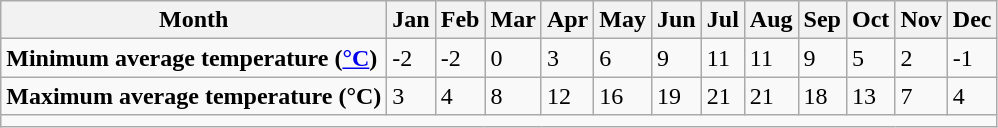<table class="wikitable">
<tr>
<th>Month</th>
<th>Jan</th>
<th>Feb</th>
<th>Mar</th>
<th>Apr</th>
<th>May</th>
<th>Jun</th>
<th>Jul</th>
<th>Aug</th>
<th>Sep</th>
<th>Oct</th>
<th>Nov</th>
<th>Dec</th>
</tr>
<tr>
<td><strong>Minimum average temperature (<a href='#'>°C</a>)</strong></td>
<td>-2</td>
<td>-2</td>
<td>0</td>
<td>3</td>
<td>6</td>
<td>9</td>
<td>11</td>
<td>11</td>
<td>9</td>
<td>5</td>
<td>2</td>
<td>-1</td>
</tr>
<tr>
<td><strong>Maximum average temperature (°C)</strong></td>
<td>3</td>
<td>4</td>
<td>8</td>
<td>12</td>
<td>16</td>
<td>19</td>
<td>21</td>
<td>21</td>
<td>18</td>
<td>13</td>
<td>7</td>
<td>4</td>
</tr>
<tr>
<td colspan="13"></td>
</tr>
</table>
